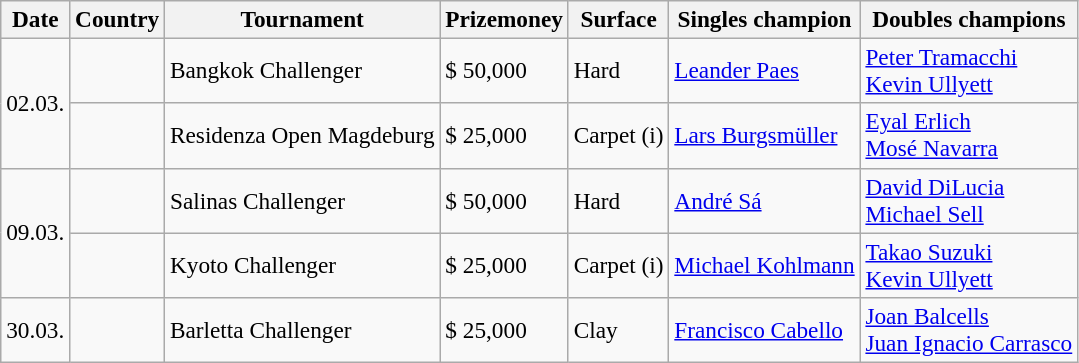<table class="sortable wikitable" style=font-size:97%>
<tr>
<th>Date</th>
<th>Country</th>
<th>Tournament</th>
<th>Prizemoney</th>
<th>Surface</th>
<th>Singles champion</th>
<th>Doubles champions</th>
</tr>
<tr>
<td rowspan="2">02.03.</td>
<td></td>
<td>Bangkok Challenger</td>
<td>$ 50,000</td>
<td>Hard</td>
<td> <a href='#'>Leander Paes</a></td>
<td> <a href='#'>Peter Tramacchi</a><br> <a href='#'>Kevin Ullyett</a></td>
</tr>
<tr>
<td></td>
<td>Residenza Open Magdeburg</td>
<td>$ 25,000</td>
<td>Carpet (i)</td>
<td> <a href='#'>Lars Burgsmüller</a></td>
<td> <a href='#'>Eyal Erlich</a><br> <a href='#'>Mosé Navarra</a></td>
</tr>
<tr>
<td rowspan="2">09.03.</td>
<td></td>
<td>Salinas Challenger</td>
<td>$ 50,000</td>
<td>Hard</td>
<td> <a href='#'>André Sá</a></td>
<td> <a href='#'>David DiLucia</a> <br>  <a href='#'>Michael Sell</a></td>
</tr>
<tr>
<td></td>
<td>Kyoto Challenger</td>
<td>$ 25,000</td>
<td>Carpet (i)</td>
<td> <a href='#'>Michael Kohlmann</a></td>
<td> <a href='#'>Takao Suzuki</a><br> <a href='#'>Kevin Ullyett</a></td>
</tr>
<tr>
<td>30.03.</td>
<td></td>
<td>Barletta Challenger</td>
<td>$ 25,000</td>
<td>Clay</td>
<td> <a href='#'>Francisco Cabello</a></td>
<td> <a href='#'>Joan Balcells</a><br> <a href='#'>Juan Ignacio Carrasco</a></td>
</tr>
</table>
